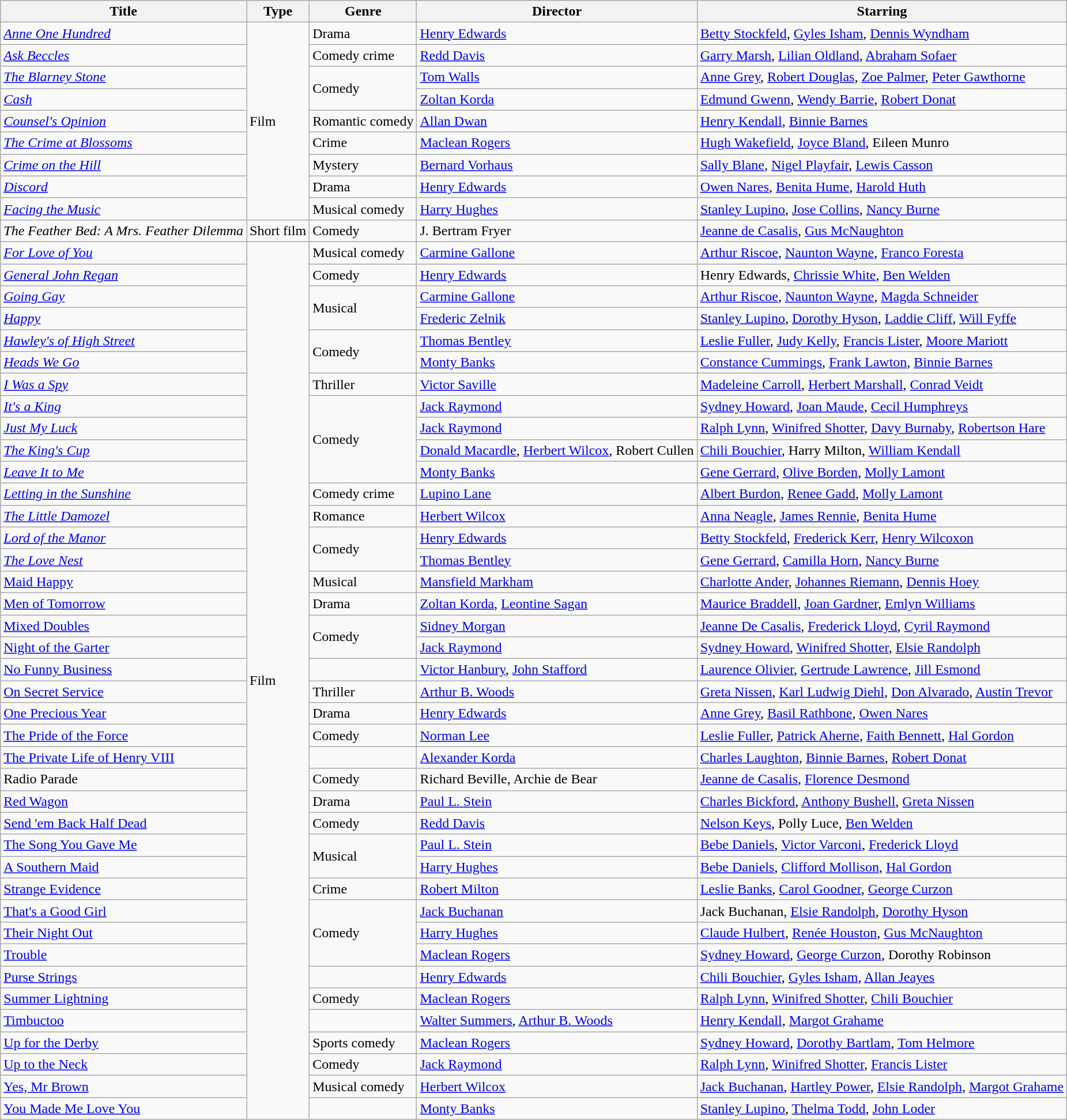<table class="wikitable unsortable">
<tr>
<th>Title</th>
<th>Type</th>
<th>Genre</th>
<th>Director</th>
<th>Starring</th>
</tr>
<tr>
<td><em><a href='#'>Anne One Hundred</a></em></td>
<td rowspan="9">Film</td>
<td>Drama</td>
<td><a href='#'>Henry Edwards</a></td>
<td><a href='#'>Betty Stockfeld</a>, <a href='#'>Gyles Isham</a>, <a href='#'>Dennis Wyndham</a></td>
</tr>
<tr>
<td><em><a href='#'>Ask Beccles</a></em></td>
<td>Comedy crime</td>
<td><a href='#'>Redd Davis</a></td>
<td><a href='#'>Garry Marsh</a>, <a href='#'>Lilian Oldland</a>, <a href='#'>Abraham Sofaer</a></td>
</tr>
<tr>
<td><em><a href='#'>The Blarney Stone</a></em></td>
<td rowspan="2">Comedy</td>
<td><a href='#'>Tom Walls</a></td>
<td><a href='#'>Anne Grey</a>, <a href='#'>Robert Douglas</a>, <a href='#'>Zoe Palmer</a>, <a href='#'>Peter Gawthorne</a></td>
</tr>
<tr>
<td><em><a href='#'>Cash</a></em></td>
<td><a href='#'>Zoltan Korda</a></td>
<td><a href='#'>Edmund Gwenn</a>, <a href='#'>Wendy Barrie</a>, <a href='#'>Robert Donat</a></td>
</tr>
<tr>
<td><em><a href='#'>Counsel's Opinion</a></em></td>
<td>Romantic comedy</td>
<td><a href='#'>Allan Dwan</a></td>
<td><a href='#'>Henry Kendall</a>, <a href='#'>Binnie Barnes</a></td>
</tr>
<tr>
<td><em><a href='#'>The Crime at Blossoms</a></em></td>
<td>Crime</td>
<td><a href='#'>Maclean Rogers</a></td>
<td><a href='#'>Hugh Wakefield</a>, <a href='#'>Joyce Bland</a>, Eileen Munro</td>
</tr>
<tr>
<td><em><a href='#'>Crime on the Hill</a></em></td>
<td>Mystery</td>
<td><a href='#'>Bernard Vorhaus</a></td>
<td><a href='#'>Sally Blane</a>, <a href='#'>Nigel Playfair</a>, <a href='#'>Lewis Casson</a></td>
</tr>
<tr>
<td><em><a href='#'>Discord</a></em> </td>
<td>Drama</td>
<td><a href='#'>Henry Edwards</a></td>
<td><a href='#'>Owen Nares</a>, <a href='#'>Benita Hume</a>, <a href='#'>Harold Huth</a></td>
</tr>
<tr>
<td><em><a href='#'>Facing the Music</a></em></td>
<td>Musical comedy</td>
<td><a href='#'>Harry Hughes</a></td>
<td><a href='#'>Stanley Lupino</a>, <a href='#'>Jose Collins</a>, <a href='#'>Nancy Burne</a></td>
</tr>
<tr>
<td><em>The Feather Bed: A Mrs. Feather Dilemma</em></td>
<td>Short film</td>
<td>Comedy</td>
<td>J. Bertram Fryer</td>
<td><a href='#'>Jeanne de Casalis</a>, <a href='#'>Gus McNaughton</a></td>
</tr>
<tr>
<td><em><a href='#'>For Love of You</a></em></td>
<td rowspan="40">Film</td>
<td>Musical comedy</td>
<td><a href='#'>Carmine Gallone</a></td>
<td><a href='#'>Arthur Riscoe</a>, <a href='#'>Naunton Wayne</a>, <a href='#'>Franco Foresta</a></td>
</tr>
<tr>
<td><em><a href='#'>General John Regan</a></em></td>
<td>Comedy</td>
<td><a href='#'>Henry Edwards</a></td>
<td>Henry Edwards, <a href='#'>Chrissie White</a>, <a href='#'>Ben Welden</a></td>
</tr>
<tr>
<td><em><a href='#'>Going Gay</a></em></td>
<td rowspan="2">Musical</td>
<td><a href='#'>Carmine Gallone</a></td>
<td><a href='#'>Arthur Riscoe</a>, <a href='#'>Naunton Wayne</a>, <a href='#'>Magda Schneider</a></td>
</tr>
<tr>
<td><em><a href='#'>Happy</a></em></td>
<td><a href='#'>Frederic Zelnik</a></td>
<td><a href='#'>Stanley Lupino</a>, <a href='#'>Dorothy Hyson</a>, <a href='#'>Laddie Cliff</a>, <a href='#'>Will Fyffe</a></td>
</tr>
<tr>
<td><em><a href='#'>Hawley's of High Street</a></em></td>
<td rowspan="2">Comedy</td>
<td><a href='#'>Thomas Bentley</a></td>
<td><a href='#'>Leslie Fuller</a>, <a href='#'>Judy Kelly</a>, <a href='#'>Francis Lister</a>, <a href='#'>Moore Mariott</a></td>
</tr>
<tr>
<td><em><a href='#'>Heads We Go</a></em></td>
<td><a href='#'>Monty Banks</a></td>
<td><a href='#'>Constance Cummings</a>, <a href='#'>Frank Lawton</a>, <a href='#'>Binnie Barnes</a></td>
</tr>
<tr>
<td><em><a href='#'>I Was a Spy</a></em></td>
<td>Thriller</td>
<td><a href='#'>Victor Saville</a></td>
<td><a href='#'>Madeleine Carroll</a>, <a href='#'>Herbert Marshall</a>, <a href='#'>Conrad Veidt</a></td>
</tr>
<tr>
<td><em><a href='#'>It's a King</a></em></td>
<td rowspan="4">Comedy</td>
<td><a href='#'>Jack Raymond</a></td>
<td><a href='#'>Sydney Howard</a>, <a href='#'>Joan Maude</a>, <a href='#'>Cecil Humphreys</a></td>
</tr>
<tr>
<td><em><a href='#'>Just My Luck</a></em></td>
<td><a href='#'>Jack Raymond</a></td>
<td><a href='#'>Ralph Lynn</a>, <a href='#'>Winifred Shotter</a>, <a href='#'>Davy Burnaby</a>, <a href='#'>Robertson Hare</a></td>
</tr>
<tr>
<td><em><a href='#'>The King's Cup</a></em></td>
<td><a href='#'>Donald Macardle</a>, <a href='#'>Herbert Wilcox</a>, Robert Cullen</td>
<td><a href='#'>Chili Bouchier</a>, Harry Milton, <a href='#'>William Kendall</a></td>
</tr>
<tr>
<td><em><a href='#'>Leave It to Me</a></em></td>
<td><a href='#'>Monty Banks</a></td>
<td><a href='#'>Gene Gerrard</a>, <a href='#'>Olive Borden</a>, <a href='#'>Molly Lamont</a></td>
</tr>
<tr>
<td><em><a href='#'>Letting in the Sunshine</a></em></td>
<td>Comedy crime</td>
<td><a href='#'>Lupino Lane</a></td>
<td><a href='#'>Albert Burdon</a>, <a href='#'>Renee Gadd</a>, <a href='#'>Molly Lamont</a></td>
</tr>
<tr>
<td><em><a href='#'>The Little Damozel</a></em></td>
<td>Romance</td>
<td><a href='#'>Herbert Wilcox</a></td>
<td><a href='#'>Anna Neagle</a>, <a href='#'>James Rennie</a>, <a href='#'>Benita Hume</a></td>
</tr>
<tr>
<td><em><a href='#'>Lord of the Manor</a></em></td>
<td rowspan="2">Comedy</td>
<td><a href='#'>Henry Edwards</a></td>
<td><a href='#'>Betty Stockfeld</a>, <a href='#'>Frederick Kerr</a>, <a href='#'>Henry Wilcoxon</a></td>
</tr>
<tr>
<td><em><a href='#'>The Love Nest</a><strong></td>
<td><a href='#'>Thomas Bentley</a></td>
<td><a href='#'>Gene Gerrard</a>, <a href='#'>Camilla Horn</a>, <a href='#'>Nancy Burne</a></td>
</tr>
<tr>
<td></em><a href='#'>Maid Happy</a><em></td>
<td>Musical</td>
<td><a href='#'>Mansfield Markham</a></td>
<td><a href='#'>Charlotte Ander</a>, <a href='#'>Johannes Riemann</a>, <a href='#'>Dennis Hoey</a></td>
</tr>
<tr>
<td></em><a href='#'>Men of Tomorrow</a><em></td>
<td>Drama</td>
<td><a href='#'>Zoltan Korda</a>, <a href='#'>Leontine Sagan</a></td>
<td><a href='#'>Maurice Braddell</a>, <a href='#'>Joan Gardner</a>, <a href='#'>Emlyn Williams</a></td>
</tr>
<tr>
<td></em><a href='#'>Mixed Doubles</a><em></td>
<td rowspan="2">Comedy</td>
<td><a href='#'>Sidney Morgan</a></td>
<td><a href='#'>Jeanne De Casalis</a>, <a href='#'>Frederick Lloyd</a>, <a href='#'>Cyril Raymond</a></td>
</tr>
<tr>
<td></em><a href='#'>Night of the Garter</a><em></td>
<td><a href='#'>Jack Raymond</a></td>
<td><a href='#'>Sydney Howard</a>, <a href='#'>Winifred Shotter</a>, <a href='#'>Elsie Randolph</a></td>
</tr>
<tr>
<td></em><a href='#'>No Funny Business</a><em></td>
<td></td>
<td><a href='#'>Victor Hanbury</a>, <a href='#'>John Stafford</a></td>
<td><a href='#'>Laurence Olivier</a>, <a href='#'>Gertrude Lawrence</a>, <a href='#'>Jill Esmond</a></td>
</tr>
<tr>
<td></em><a href='#'>On Secret Service</a><em></td>
<td>Thriller</td>
<td><a href='#'>Arthur B. Woods</a></td>
<td><a href='#'>Greta Nissen</a>, <a href='#'>Karl Ludwig Diehl</a>, <a href='#'>Don Alvarado</a>, <a href='#'>Austin Trevor</a></td>
</tr>
<tr>
<td></em><a href='#'>One Precious Year</a><em></td>
<td>Drama</td>
<td><a href='#'>Henry Edwards</a></td>
<td><a href='#'>Anne Grey</a>, <a href='#'>Basil Rathbone</a>, <a href='#'>Owen Nares</a></td>
</tr>
<tr>
<td></em><a href='#'>The Pride of the Force</a><em></td>
<td>Comedy</td>
<td><a href='#'>Norman Lee</a></td>
<td><a href='#'>Leslie Fuller</a>, <a href='#'>Patrick Aherne</a>, <a href='#'>Faith Bennett</a>, <a href='#'>Hal Gordon</a></td>
</tr>
<tr>
<td></em><a href='#'>The Private Life of Henry VIII</a><em></td>
<td></td>
<td><a href='#'>Alexander Korda</a></td>
<td><a href='#'>Charles Laughton</a>, <a href='#'>Binnie Barnes</a>, <a href='#'>Robert Donat</a></td>
</tr>
<tr>
<td></em>Radio Parade<em></td>
<td>Comedy</td>
<td>Richard Beville, Archie de Bear</td>
<td><a href='#'>Jeanne de Casalis</a>, <a href='#'>Florence Desmond</a></td>
</tr>
<tr>
<td></em><a href='#'>Red Wagon</a><em></td>
<td>Drama</td>
<td><a href='#'>Paul L. Stein</a></td>
<td><a href='#'>Charles Bickford</a>, <a href='#'>Anthony Bushell</a>, <a href='#'>Greta Nissen</a></td>
</tr>
<tr>
<td></em><a href='#'>Send 'em Back Half Dead</a><em></td>
<td>Comedy</td>
<td><a href='#'>Redd Davis</a></td>
<td><a href='#'>Nelson Keys</a>, Polly Luce, <a href='#'>Ben Welden</a></td>
</tr>
<tr>
<td></em><a href='#'>The Song You Gave Me</a><em></td>
<td rowspan="2">Musical</td>
<td><a href='#'>Paul L. Stein</a></td>
<td><a href='#'>Bebe Daniels</a>, <a href='#'>Victor Varconi</a>, <a href='#'>Frederick Lloyd</a></td>
</tr>
<tr>
<td></em><a href='#'>A Southern Maid</a><em></td>
<td><a href='#'>Harry Hughes</a></td>
<td><a href='#'>Bebe Daniels</a>, <a href='#'>Clifford Mollison</a>, <a href='#'>Hal Gordon</a></td>
</tr>
<tr>
<td></em><a href='#'>Strange Evidence</a><em></td>
<td>Crime</td>
<td><a href='#'>Robert Milton</a></td>
<td><a href='#'>Leslie Banks</a>, <a href='#'>Carol Goodner</a>, <a href='#'>George Curzon</a></td>
</tr>
<tr>
<td></em><a href='#'>That's a Good Girl</a><em></td>
<td rowspan="3">Comedy</td>
<td><a href='#'>Jack Buchanan</a></td>
<td>Jack Buchanan, <a href='#'>Elsie Randolph</a>, <a href='#'>Dorothy Hyson</a></td>
</tr>
<tr>
<td></em><a href='#'>Their Night Out</a><em></td>
<td><a href='#'>Harry Hughes</a></td>
<td><a href='#'>Claude Hulbert</a>, <a href='#'>Renée Houston</a>, <a href='#'>Gus McNaughton</a></td>
</tr>
<tr>
<td></em><a href='#'>Trouble</a><em></td>
<td><a href='#'>Maclean Rogers</a></td>
<td><a href='#'>Sydney Howard</a>, <a href='#'>George Curzon</a>, Dorothy Robinson</td>
</tr>
<tr>
<td></em><a href='#'>Purse Strings</a><em></td>
<td></td>
<td><a href='#'>Henry Edwards</a></td>
<td><a href='#'>Chili Bouchier</a>, <a href='#'>Gyles Isham</a>, <a href='#'>Allan Jeayes</a></td>
</tr>
<tr>
<td></em><a href='#'>Summer Lightning</a><em></td>
<td>Comedy</td>
<td><a href='#'>Maclean Rogers</a></td>
<td><a href='#'>Ralph Lynn</a>, <a href='#'>Winifred Shotter</a>, <a href='#'>Chili Bouchier</a></td>
</tr>
<tr>
<td></em><a href='#'>Timbuctoo</a><em></td>
<td></td>
<td><a href='#'>Walter Summers</a>, <a href='#'>Arthur B. Woods</a></td>
<td><a href='#'>Henry Kendall</a>, <a href='#'>Margot Grahame</a></td>
</tr>
<tr>
<td></em><a href='#'>Up for the Derby</a><em></td>
<td>Sports comedy</td>
<td><a href='#'>Maclean Rogers</a></td>
<td><a href='#'>Sydney Howard</a>, <a href='#'>Dorothy Bartlam</a>, <a href='#'>Tom Helmore</a></td>
</tr>
<tr>
<td></em><a href='#'>Up to the Neck</a><em></td>
<td>Comedy</td>
<td><a href='#'>Jack Raymond</a></td>
<td><a href='#'>Ralph Lynn</a>, <a href='#'>Winifred Shotter</a>, <a href='#'>Francis Lister</a></td>
</tr>
<tr>
<td></em><a href='#'>Yes, Mr Brown</a><em></td>
<td>Musical comedy</td>
<td><a href='#'>Herbert Wilcox</a></td>
<td><a href='#'>Jack Buchanan</a>, <a href='#'>Hartley Power</a>, <a href='#'>Elsie Randolph</a>, <a href='#'>Margot Grahame</a></td>
</tr>
<tr>
<td></em><a href='#'>You Made Me Love You</a><em></td>
<td></td>
<td><a href='#'>Monty Banks</a></td>
<td><a href='#'>Stanley Lupino</a>, <a href='#'>Thelma Todd</a>, <a href='#'>John Loder</a></td>
</tr>
</table>
